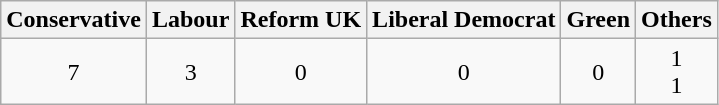<table class="wikitable">
<tr>
<th>Conservative</th>
<th>Labour</th>
<th>Reform UK</th>
<th>Liberal Democrat</th>
<th>Green</th>
<th>Others</th>
</tr>
<tr style="text-align:center;">
<td>7<br></td>
<td>3<br></td>
<td>0<br></td>
<td>0<br></td>
<td>0<br></td>
<td>1<br>1</td>
</tr>
</table>
